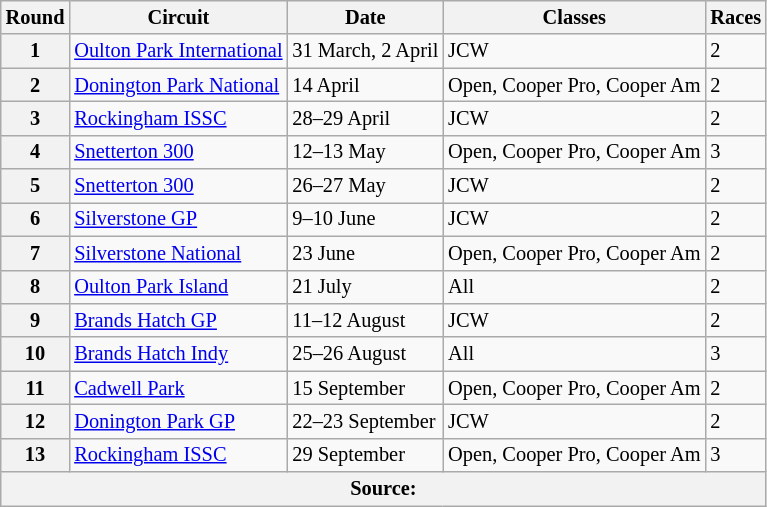<table class="wikitable" style="font-size: 85%;">
<tr>
<th>Round</th>
<th>Circuit</th>
<th>Date</th>
<th>Classes</th>
<th>Races</th>
</tr>
<tr>
<th>1</th>
<td><a href='#'> Oulton Park International</a></td>
<td>31 March, 2 April</td>
<td>JCW</td>
<td>2</td>
</tr>
<tr>
<th>2</th>
<td><a href='#'> Donington Park National</a></td>
<td>14 April</td>
<td>Open, Cooper Pro, Cooper Am</td>
<td>2</td>
</tr>
<tr>
<th>3</th>
<td><a href='#'>Rockingham ISSC</a></td>
<td>28–29 April</td>
<td>JCW</td>
<td>2</td>
</tr>
<tr>
<th>4</th>
<td><a href='#'>Snetterton 300</a></td>
<td>12–13 May</td>
<td>Open, Cooper Pro, Cooper Am</td>
<td>3</td>
</tr>
<tr>
<th>5</th>
<td><a href='#'>Snetterton 300</a></td>
<td>26–27 May</td>
<td>JCW</td>
<td>2</td>
</tr>
<tr>
<th>6</th>
<td><a href='#'>Silverstone GP</a></td>
<td>9–10 June</td>
<td>JCW</td>
<td>2</td>
</tr>
<tr>
<th>7</th>
<td><a href='#'>Silverstone National</a></td>
<td>23 June</td>
<td>Open, Cooper Pro, Cooper Am</td>
<td>2</td>
</tr>
<tr>
<th>8</th>
<td><a href='#'> Oulton Park Island</a></td>
<td>21 July</td>
<td>All</td>
<td>2</td>
</tr>
<tr>
<th>9</th>
<td><a href='#'> Brands Hatch GP</a></td>
<td>11–12 August</td>
<td>JCW</td>
<td>2</td>
</tr>
<tr>
<th>10</th>
<td><a href='#'> Brands Hatch Indy</a></td>
<td>25–26 August</td>
<td>All</td>
<td>3</td>
</tr>
<tr>
<th>11</th>
<td><a href='#'>Cadwell Park</a></td>
<td>15 September</td>
<td>Open, Cooper Pro, Cooper Am</td>
<td>2</td>
</tr>
<tr>
<th>12</th>
<td><a href='#'> Donington Park GP</a></td>
<td>22–23 September</td>
<td>JCW</td>
<td>2</td>
</tr>
<tr>
<th>13</th>
<td><a href='#'>Rockingham ISSC</a></td>
<td>29 September</td>
<td>Open, Cooper Pro, Cooper Am</td>
<td>3</td>
</tr>
<tr>
<th colspan=5>Source:</th>
</tr>
</table>
